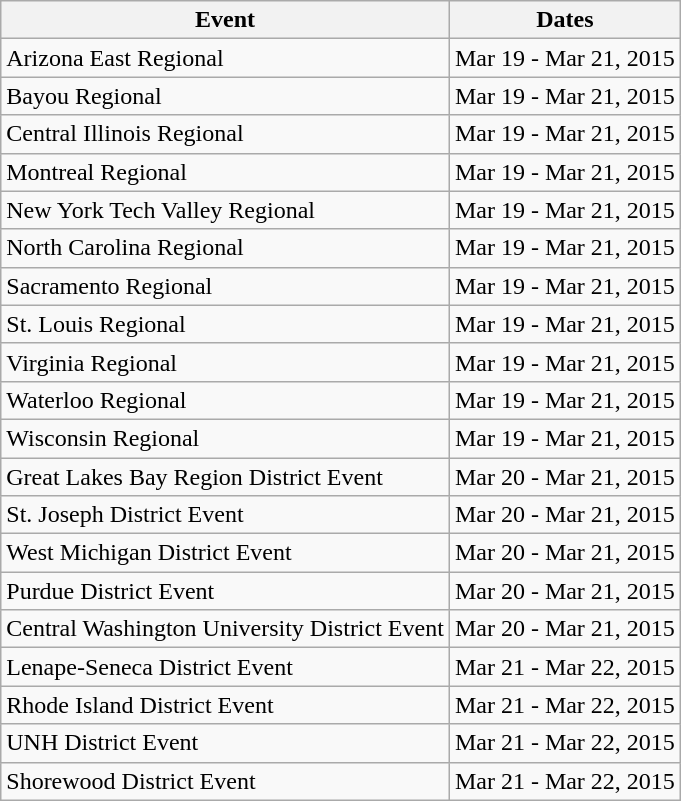<table class="wikitable">
<tr>
<th>Event</th>
<th>Dates</th>
</tr>
<tr>
<td>Arizona East Regional</td>
<td>Mar 19 - Mar 21, 2015</td>
</tr>
<tr>
<td>Bayou Regional</td>
<td>Mar 19 - Mar 21, 2015</td>
</tr>
<tr>
<td>Central Illinois Regional</td>
<td>Mar 19 - Mar 21, 2015</td>
</tr>
<tr>
<td>Montreal Regional</td>
<td>Mar 19 - Mar 21, 2015</td>
</tr>
<tr>
<td>New York Tech Valley Regional</td>
<td>Mar 19 - Mar 21, 2015</td>
</tr>
<tr>
<td>North Carolina Regional</td>
<td>Mar 19 - Mar 21, 2015</td>
</tr>
<tr>
<td>Sacramento Regional</td>
<td>Mar 19 - Mar 21, 2015</td>
</tr>
<tr>
<td>St. Louis Regional</td>
<td>Mar 19 - Mar 21, 2015</td>
</tr>
<tr>
<td>Virginia Regional</td>
<td>Mar 19 - Mar 21, 2015</td>
</tr>
<tr>
<td>Waterloo Regional</td>
<td>Mar 19 - Mar 21, 2015</td>
</tr>
<tr>
<td>Wisconsin Regional</td>
<td>Mar 19 - Mar 21, 2015</td>
</tr>
<tr>
<td>Great Lakes Bay Region District Event</td>
<td>Mar 20 - Mar 21, 2015</td>
</tr>
<tr>
<td>St. Joseph District Event</td>
<td>Mar 20 - Mar 21, 2015</td>
</tr>
<tr>
<td>West Michigan District Event</td>
<td>Mar 20 - Mar 21, 2015</td>
</tr>
<tr>
<td>Purdue District Event</td>
<td>Mar 20 - Mar 21, 2015</td>
</tr>
<tr>
<td>Central Washington University District Event</td>
<td>Mar 20 - Mar 21, 2015</td>
</tr>
<tr>
<td>Lenape-Seneca District Event</td>
<td>Mar 21 - Mar 22, 2015</td>
</tr>
<tr>
<td>Rhode Island District Event</td>
<td>Mar 21 - Mar 22, 2015</td>
</tr>
<tr>
<td>UNH District Event</td>
<td>Mar 21 - Mar 22, 2015</td>
</tr>
<tr>
<td>Shorewood District Event</td>
<td>Mar 21 - Mar 22, 2015</td>
</tr>
</table>
